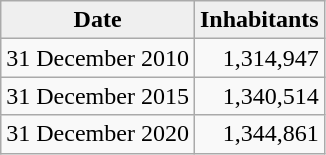<table class="wikitable">
<tr>
<th style="background:#efefef;">Date</th>
<th style="background:#efefef;">Inhabitants</th>
</tr>
<tr>
<td>31 December 2010</td>
<td align="right">1,314,947</td>
</tr>
<tr>
<td>31 December 2015</td>
<td align="right">1,340,514</td>
</tr>
<tr>
<td>31 December 2020</td>
<td align="right">1,344,861</td>
</tr>
</table>
